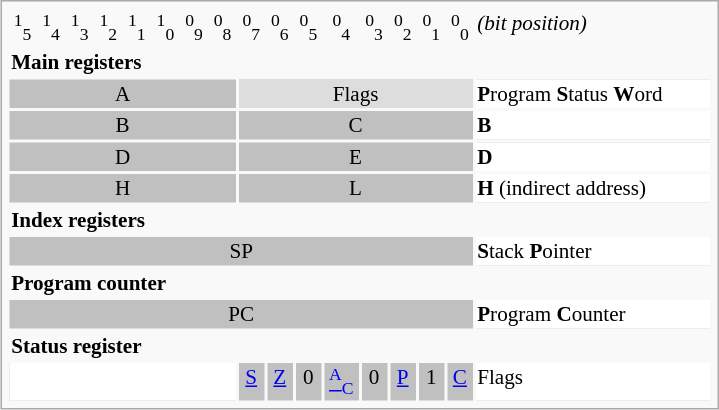<table class="infobox" style="font-size:88%;width:34em;">
<tr>
<td style="text-align:center;"><sup>1</sup><sub>5</sub></td>
<td style="text-align:center;"><sup>1</sup><sub>4</sub></td>
<td style="text-align:center;"><sup>1</sup><sub>3</sub></td>
<td style="text-align:center;"><sup>1</sup><sub>2</sub></td>
<td style="text-align:center;"><sup>1</sup><sub>1</sub></td>
<td style="text-align:center;"><sup>1</sup><sub>0</sub></td>
<td style="text-align:center;"><sup>0</sup><sub>9</sub></td>
<td style="text-align:center;"><sup>0</sup><sub>8</sub></td>
<td style="text-align:center;"><sup>0</sup><sub>7</sub></td>
<td style="text-align:center;"><sup>0</sup><sub>6</sub></td>
<td style="text-align:center;"><sup>0</sup><sub>5</sub></td>
<td style="text-align:center;"><sup>0</sup><sub>4</sub></td>
<td style="text-align:center;"><sup>0</sup><sub>3</sub></td>
<td style="text-align:center;"><sup>0</sup><sub>2</sub></td>
<td style="text-align:center;"><sup>0</sup><sub>1</sub></td>
<td style="text-align:center;"><sup>0</sup><sub>0</sub></td>
<td><em>(bit position)</em></td>
</tr>
<tr 16>
<td colspan="17"><strong>Main registers</strong> <br></td>
</tr>
<tr style="background:silver;color:black">
<td style="text-align:center;" colspan="8">A</td>
<td style="text-align:center;background:#DDD" colspan="8">Flags</td>
<td style="width:auto; background:white; color:black;"><strong>P</strong>rogram <strong>S</strong>tatus <strong>W</strong>ord</td>
</tr>
<tr style="background:silver;color:black">
<td style="text-align:center;" colspan="8">B</td>
<td style="text-align:center;" colspan="8">C</td>
<td style="background:white; color:black;"><strong>B</strong></td>
</tr>
<tr style="background:silver;color:black">
<td style="text-align:center;" colspan="8">D</td>
<td style="text-align:center;" colspan="8">E</td>
<td style="background:white; color:black;"><strong>D</strong></td>
</tr>
<tr style="background:silver;color:black">
<td style="text-align:center;" colspan="8">H</td>
<td style="text-align:center;" colspan="8">L</td>
<td style="background:white; color:black;"><strong>H</strong> (indirect address)</td>
</tr>
<tr>
<td colspan="17"><strong>Index registers</strong> <br></td>
</tr>
<tr style="background:silver;color:black">
<td style="text-align:center;" colspan="16">SP</td>
<td style="background:white; color:black;"><strong>S</strong>tack <strong>P</strong>ointer</td>
</tr>
<tr>
<td colspan="17"><strong>Program counter</strong> <br></td>
</tr>
<tr style="background:silver;color:black">
<td style="text-align:center;" colspan="16">PC</td>
<td style="background:white; color:black;"><strong>P</strong>rogram <strong>C</strong>ounter</td>
</tr>
<tr>
<td colspan="17"><strong>Status register</strong></td>
</tr>
<tr style="background:silver;color:black">
<td style="text-align:center; background:white" colspan="8"> </td>
<td style="text-align:center;"><a href='#'>S</a></td>
<td style="text-align:center;"><a href='#'>Z</a></td>
<td style="text-align:center;">0</td>
<td style="text-align:center;"><a href='#'><sup>A</sup><sub>C</sub></a></td>
<td style="text-align:center;">0</td>
<td style="text-align:center;"><a href='#'>P</a></td>
<td style="text-align:center;">1</td>
<td style="text-align:center;"><a href='#'>C</a></td>
<td style="background:white; color:black">Flags </td>
</tr>
</table>
